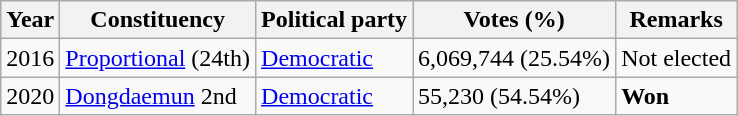<table class="wikitable">
<tr>
<th>Year</th>
<th>Constituency</th>
<th>Political party</th>
<th>Votes (%)</th>
<th>Remarks</th>
</tr>
<tr>
<td>2016</td>
<td><a href='#'>Proportional</a> (24th)</td>
<td><a href='#'>Democratic</a></td>
<td>6,069,744 (25.54%)</td>
<td>Not elected</td>
</tr>
<tr>
<td>2020</td>
<td><a href='#'>Dongdaemun</a> 2nd</td>
<td><a href='#'>Democratic</a></td>
<td>55,230 (54.54%)</td>
<td><strong>Won</strong></td>
</tr>
</table>
